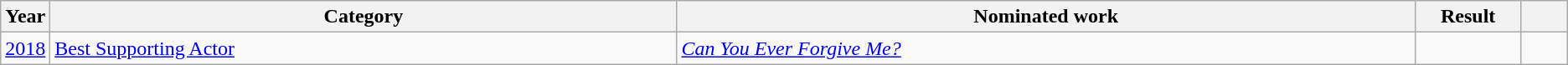<table class=wikitable>
<tr>
<th scope="col" style="width:1em;">Year</th>
<th scope="col" style="width:33em;">Category</th>
<th scope="col" style="width:39em;">Nominated work</th>
<th scope="col" style="width:5em;">Result</th>
<th scope="col" style="width:2em;"></th>
</tr>
<tr>
<td><a href='#'>2018</a></td>
<td><a href='#'>Best Supporting Actor</a></td>
<td><em><a href='#'>Can You Ever Forgive Me?</a></em></td>
<td></td>
<td style="text-align:center;"></td>
</tr>
</table>
